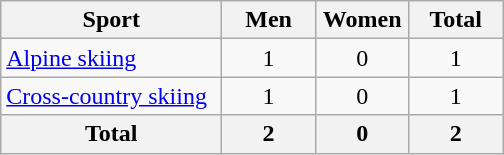<table class="wikitable sortable" style=text-align:center>
<tr>
<th width=140>Sport</th>
<th width=55>Men</th>
<th width=55>Women</th>
<th width=55>Total</th>
</tr>
<tr>
<td align=left><a href='#'>Alpine skiing</a></td>
<td>1</td>
<td>0</td>
<td>1</td>
</tr>
<tr>
<td align=left><a href='#'>Cross-country skiing</a></td>
<td>1</td>
<td>0</td>
<td>1</td>
</tr>
<tr>
<th>Total</th>
<th>2</th>
<th>0</th>
<th>2</th>
</tr>
</table>
